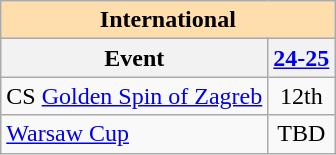<table class="wikitable" style="text-align:center">
<tr>
<th colspan="2" style="background-color: #ffdead; " align="center">International</th>
</tr>
<tr>
<th>Event</th>
<th><a href='#'>24-25</a></th>
</tr>
<tr>
<td>CS <a href='#'>Golden Spin of Zagreb</a></td>
<td>12th</td>
</tr>
<tr>
<td align=left> <a href='#'>Warsaw Cup</a></td>
<td>TBD</td>
</tr>
</table>
